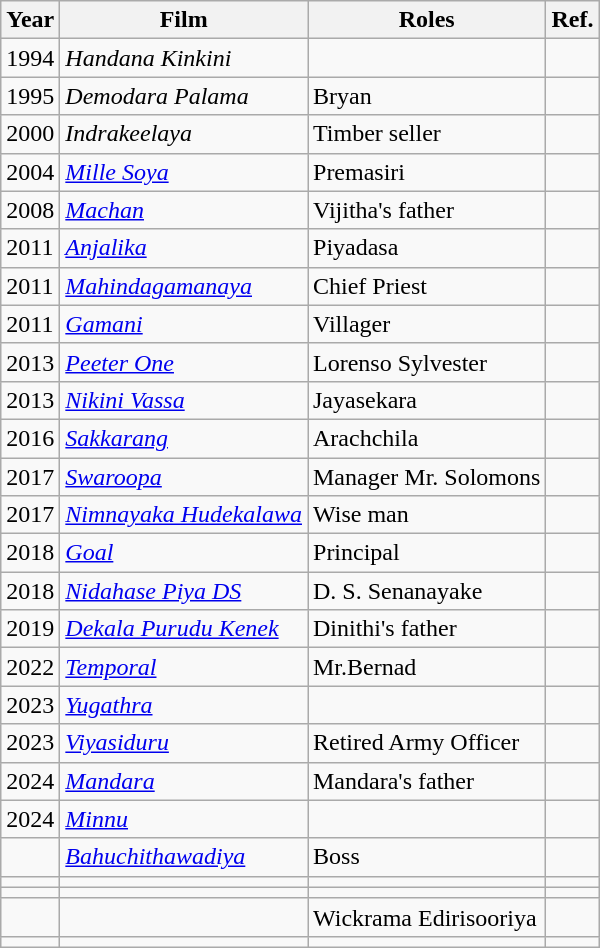<table class="wikitable">
<tr>
<th>Year</th>
<th>Film</th>
<th>Roles</th>
<th>Ref.</th>
</tr>
<tr>
<td>1994</td>
<td><em>Handana Kinkini</em></td>
<td></td>
<td></td>
</tr>
<tr>
<td>1995</td>
<td><em>Demodara Palama</em></td>
<td>Bryan</td>
<td></td>
</tr>
<tr>
<td>2000</td>
<td><em>Indrakeelaya</em></td>
<td>Timber seller</td>
<td></td>
</tr>
<tr>
<td>2004</td>
<td><em><a href='#'>Mille Soya</a></em></td>
<td>Premasiri</td>
<td></td>
</tr>
<tr>
<td>2008</td>
<td><em><a href='#'>Machan</a></em></td>
<td>Vijitha's father</td>
<td></td>
</tr>
<tr>
<td>2011</td>
<td><em><a href='#'>Anjalika</a></em></td>
<td>Piyadasa</td>
<td></td>
</tr>
<tr>
<td>2011</td>
<td><em><a href='#'>Mahindagamanaya</a></em></td>
<td>Chief Priest</td>
<td></td>
</tr>
<tr>
<td>2011</td>
<td><em><a href='#'>Gamani</a></em></td>
<td>Villager</td>
<td></td>
</tr>
<tr>
<td>2013</td>
<td><em><a href='#'>Peeter One</a></em></td>
<td>Lorenso Sylvester</td>
<td></td>
</tr>
<tr>
<td>2013</td>
<td><em><a href='#'>Nikini Vassa</a></em></td>
<td>Jayasekara</td>
<td></td>
</tr>
<tr>
<td>2016</td>
<td><em><a href='#'>Sakkarang</a></em></td>
<td>Arachchila</td>
<td></td>
</tr>
<tr>
<td>2017</td>
<td><em><a href='#'>Swaroopa</a></em></td>
<td>Manager Mr. Solomons</td>
<td></td>
</tr>
<tr>
<td>2017</td>
<td><em><a href='#'>Nimnayaka Hudekalawa</a></em></td>
<td>Wise man</td>
<td></td>
</tr>
<tr>
<td>2018</td>
<td><em><a href='#'>Goal</a></em></td>
<td>Principal</td>
<td></td>
</tr>
<tr>
<td>2018</td>
<td><em><a href='#'>Nidahase Piya DS</a></em></td>
<td>D. S. Senanayake</td>
<td></td>
</tr>
<tr>
<td>2019</td>
<td><em><a href='#'>Dekala Purudu Kenek</a></em></td>
<td>Dinithi's father</td>
<td></td>
</tr>
<tr>
<td>2022</td>
<td><em><a href='#'>Temporal</a></em></td>
<td>Mr.Bernad</td>
<td></td>
</tr>
<tr>
<td>2023</td>
<td><em><a href='#'>Yugathra</a></em></td>
<td></td>
<td></td>
</tr>
<tr>
<td>2023</td>
<td><em><a href='#'>Viyasiduru</a></em></td>
<td>Retired Army Officer</td>
<td></td>
</tr>
<tr>
<td>2024</td>
<td><em><a href='#'>Mandara</a></em></td>
<td>Mandara's father</td>
<td></td>
</tr>
<tr>
<td>2024</td>
<td><em><a href='#'>Minnu</a></em></td>
<td></td>
<td></td>
</tr>
<tr>
<td></td>
<td><em><a href='#'>Bahuchithawadiya</a></em></td>
<td>Boss</td>
<td></td>
</tr>
<tr>
<td></td>
<td></td>
<td></td>
<td></td>
</tr>
<tr>
<td></td>
<td></td>
<td></td>
<td></td>
</tr>
<tr>
<td></td>
<td></td>
<td>Wickrama Edirisooriya</td>
<td></td>
</tr>
<tr>
<td></td>
<td></td>
<td></td>
<td></td>
</tr>
</table>
